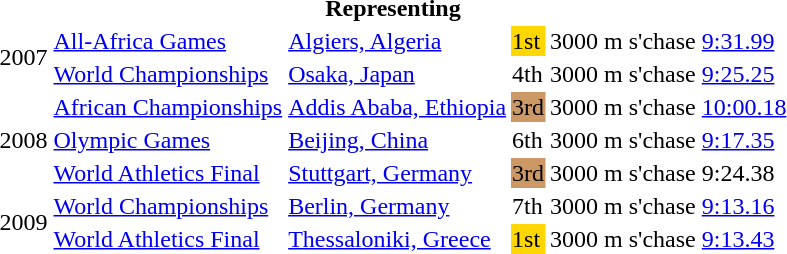<table>
<tr>
<th colspan="6">Representing </th>
</tr>
<tr>
<td rowspan=2>2007</td>
<td><a href='#'>All-Africa Games</a></td>
<td><a href='#'>Algiers, Algeria</a></td>
<td bgcolor="gold">1st</td>
<td>3000 m s'chase</td>
<td><a href='#'>9:31.99</a></td>
</tr>
<tr>
<td><a href='#'>World Championships</a></td>
<td><a href='#'>Osaka, Japan</a></td>
<td>4th</td>
<td>3000 m s'chase</td>
<td><a href='#'>9:25.25</a></td>
</tr>
<tr>
<td rowspan=3>2008</td>
<td><a href='#'>African Championships</a></td>
<td><a href='#'>Addis Ababa, Ethiopia</a></td>
<td bgcolor="cc9966">3rd</td>
<td>3000 m s'chase</td>
<td><a href='#'>10:00.18</a></td>
</tr>
<tr>
<td><a href='#'>Olympic Games</a></td>
<td><a href='#'>Beijing, China</a></td>
<td>6th</td>
<td>3000 m s'chase</td>
<td><a href='#'>9:17.35</a></td>
</tr>
<tr>
<td><a href='#'>World Athletics Final</a></td>
<td><a href='#'>Stuttgart, Germany</a></td>
<td bgcolor="cc9966">3rd</td>
<td>3000 m s'chase</td>
<td>9:24.38</td>
</tr>
<tr>
<td rowspan=2>2009</td>
<td><a href='#'>World Championships</a></td>
<td><a href='#'>Berlin, Germany</a></td>
<td>7th</td>
<td>3000 m s'chase</td>
<td><a href='#'>9:13.16</a></td>
</tr>
<tr>
<td><a href='#'>World Athletics Final</a></td>
<td><a href='#'>Thessaloniki, Greece</a></td>
<td bgcolor="gold">1st</td>
<td>3000 m s'chase</td>
<td><a href='#'>9:13.43</a></td>
</tr>
</table>
